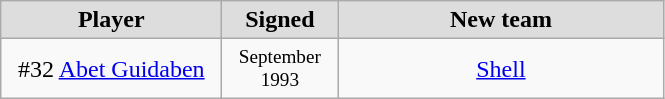<table class="wikitable" style="text-align: center">
<tr align="center" bgcolor="#dddddd">
<td style="width:140px"><strong>Player</strong></td>
<td style="width:70px"><strong>Signed</strong></td>
<td style="width:210px"><strong>New team</strong></td>
</tr>
<tr style="height:40px">
<td>#32 <a href='#'>Abet Guidaben</a></td>
<td style="font-size: 80%">September 1993</td>
<td><a href='#'>Shell</a></td>
</tr>
</table>
